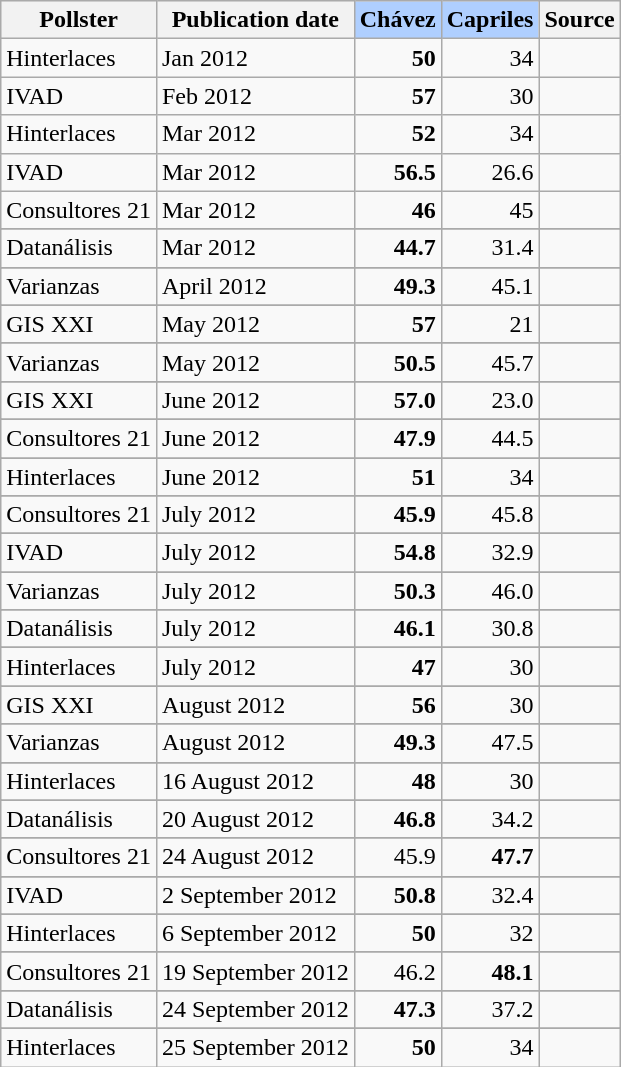<table class="wikitable sortable">
<tr style="background:#efefef;">
<th>Pollster</th>
<th>Publication date</th>
<th style="background:#afcfff;">Chávez</th>
<th style="background:#afcfff;">Capriles</th>
<th>Source</th>
</tr>
<tr>
<td>Hinterlaces</td>
<td>Jan 2012</td>
<td align=right><strong>50</strong></td>
<td align=right>34</td>
<td align=left></td>
</tr>
<tr>
<td>IVAD</td>
<td>Feb 2012</td>
<td align=right><strong>57</strong></td>
<td align=right>30</td>
<td align=left></td>
</tr>
<tr>
<td>Hinterlaces</td>
<td>Mar 2012</td>
<td align=right><strong>52</strong></td>
<td align=right>34</td>
<td align=left></td>
</tr>
<tr>
<td>IVAD</td>
<td>Mar 2012</td>
<td align=right><strong>56.5</strong></td>
<td align=right>26.6</td>
<td align=left></td>
</tr>
<tr>
<td>Consultores 21</td>
<td>Mar 2012</td>
<td align=right><strong>46</strong></td>
<td align=right>45</td>
<td align=left></td>
</tr>
<tr>
</tr>
<tr>
<td>Datanálisis</td>
<td>Mar 2012</td>
<td align=right><strong>44.7</strong></td>
<td align=right>31.4</td>
<td align=left></td>
</tr>
<tr>
</tr>
<tr>
<td>Varianzas</td>
<td>April 2012</td>
<td align=right><strong>49.3</strong></td>
<td align=right>45.1</td>
<td align=left></td>
</tr>
<tr>
</tr>
<tr>
<td>GIS XXI</td>
<td>May 2012</td>
<td align=right><strong>57</strong></td>
<td align=right>21</td>
<td align=left></td>
</tr>
<tr>
</tr>
<tr>
<td>Varianzas</td>
<td>May 2012</td>
<td align=right><strong>50.5</strong></td>
<td align=right>45.7</td>
<td align=left></td>
</tr>
<tr>
</tr>
<tr>
<td>GIS XXI</td>
<td>June 2012</td>
<td align=right><strong>57.0</strong></td>
<td align=right>23.0</td>
<td align=left></td>
</tr>
<tr>
</tr>
<tr>
<td>Consultores 21</td>
<td>June 2012</td>
<td align=right><strong>47.9</strong></td>
<td align=right>44.5</td>
<td align=left></td>
</tr>
<tr>
</tr>
<tr>
<td>Hinterlaces</td>
<td>June 2012</td>
<td align=right><strong>51</strong></td>
<td align=right>34</td>
<td align=left></td>
</tr>
<tr>
</tr>
<tr>
<td>Consultores 21</td>
<td>July 2012</td>
<td align=right><strong>45.9</strong></td>
<td align=right>45.8</td>
<td align=left></td>
</tr>
<tr>
</tr>
<tr>
<td>IVAD</td>
<td>July 2012</td>
<td align=right><strong>54.8</strong></td>
<td align=right>32.9</td>
<td align=left></td>
</tr>
<tr>
</tr>
<tr>
<td>Varianzas</td>
<td>July 2012</td>
<td align=right><strong>50.3</strong></td>
<td align=right>46.0</td>
<td align=left></td>
</tr>
<tr>
</tr>
<tr>
<td>Datanálisis</td>
<td>July 2012</td>
<td align=right><strong>46.1</strong></td>
<td align=right>30.8</td>
<td align=left></td>
</tr>
<tr>
</tr>
<tr>
<td>Hinterlaces</td>
<td>July 2012</td>
<td align=right><strong>47</strong></td>
<td align=right>30</td>
<td align=left></td>
</tr>
<tr>
</tr>
<tr>
<td>GIS XXI</td>
<td>August 2012</td>
<td align=right><strong>56</strong></td>
<td align=right>30</td>
<td align=left></td>
</tr>
<tr>
</tr>
<tr>
<td>Varianzas</td>
<td>August 2012</td>
<td align=right><strong>49.3</strong></td>
<td align=right>47.5</td>
<td align=left></td>
</tr>
<tr>
</tr>
<tr>
<td>Hinterlaces</td>
<td>16 August 2012</td>
<td align=right><strong>48</strong></td>
<td align=right>30</td>
<td align=left></td>
</tr>
<tr>
</tr>
<tr>
<td>Datanálisis</td>
<td>20 August 2012</td>
<td align=right><strong>46.8</strong></td>
<td align=right>34.2</td>
<td align=left></td>
</tr>
<tr>
</tr>
<tr>
<td>Consultores 21</td>
<td>24 August 2012</td>
<td align=right>45.9</td>
<td align=right><strong>47.7</strong></td>
<td align=left></td>
</tr>
<tr>
</tr>
<tr>
<td>IVAD</td>
<td>2 September 2012</td>
<td align=right><strong>50.8</strong></td>
<td align=right>32.4</td>
<td align=left></td>
</tr>
<tr>
</tr>
<tr>
<td>Hinterlaces</td>
<td>6 September 2012</td>
<td align=right><strong>50</strong></td>
<td align=right>32</td>
<td align=left></td>
</tr>
<tr>
</tr>
<tr>
<td>Consultores 21</td>
<td>19 September 2012</td>
<td align=right>46.2</td>
<td align=right><strong>48.1</strong></td>
<td align=left></td>
</tr>
<tr>
</tr>
<tr>
<td>Datanálisis</td>
<td>24 September 2012</td>
<td align=right><strong>47.3</strong></td>
<td align=right>37.2</td>
<td align=left></td>
</tr>
<tr>
</tr>
<tr>
<td>Hinterlaces</td>
<td>25 September 2012</td>
<td align=right><strong>50</strong></td>
<td align=right>34</td>
<td align=left></td>
</tr>
</table>
